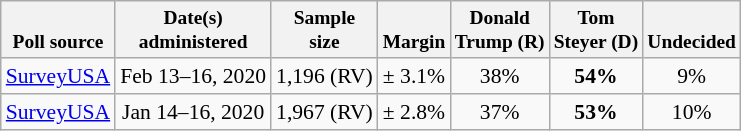<table class="wikitable" style="font-size:90%;text-align:center;">
<tr valign=bottom style="font-size:90%;">
<th>Poll source</th>
<th>Date(s)<br>administered</th>
<th>Sample<br>size</th>
<th>Margin<br></th>
<th>Donald<br>Trump (R)</th>
<th>Tom<br>Steyer (D)</th>
<th>Undecided</th>
</tr>
<tr>
<td style="text-align:left;"><a href='#'>SurveyUSA</a></td>
<td>Feb 13–16, 2020</td>
<td>1,196 (RV)</td>
<td>± 3.1%</td>
<td>38%</td>
<td><strong>54%</strong></td>
<td>9%</td>
</tr>
<tr>
<td style="text-align:left;"><a href='#'>SurveyUSA</a></td>
<td>Jan 14–16, 2020</td>
<td>1,967 (RV)</td>
<td>± 2.8%</td>
<td>37%</td>
<td><strong>53%</strong></td>
<td>10%</td>
</tr>
</table>
